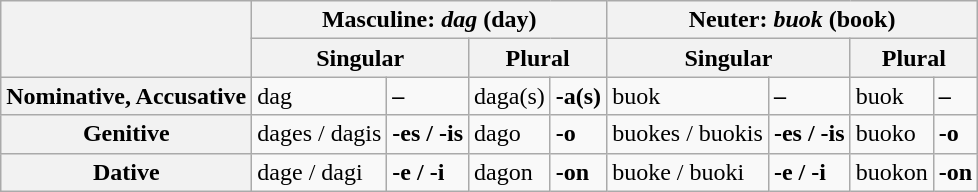<table class="wikitable">
<tr>
<th rowspan="2"></th>
<th colspan="4">Masculine: <em>dag</em> (day)</th>
<th colspan="4">Neuter: <em>buok</em> (book)</th>
</tr>
<tr>
<th colspan="2">Singular</th>
<th colspan="2">Plural</th>
<th colspan="2">Singular</th>
<th colspan="2">Plural</th>
</tr>
<tr>
<th>Nominative, Accusative</th>
<td>dag</td>
<td><strong>–</strong></td>
<td>daga(s)</td>
<td><strong>-a(s)</strong></td>
<td>buok</td>
<td><strong>–</strong></td>
<td>buok</td>
<td><strong>–</strong></td>
</tr>
<tr>
<th>Genitive</th>
<td>dages / dagis</td>
<td><strong>-es / -is</strong></td>
<td>dago</td>
<td><strong>-o</strong></td>
<td>buokes / buokis</td>
<td><strong>-es / -is</strong></td>
<td>buoko</td>
<td><strong>-o</strong></td>
</tr>
<tr>
<th>Dative</th>
<td>dage / dagi</td>
<td><strong>-e / -i</strong></td>
<td>dagon</td>
<td><strong>-on</strong></td>
<td>buoke / buoki</td>
<td><strong>-e / -i</strong></td>
<td>buokon</td>
<td><strong>-on</strong></td>
</tr>
</table>
